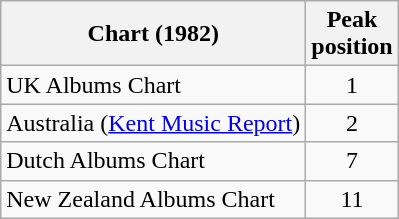<table class="wikitable sortable">
<tr>
<th>Chart (1982)</th>
<th>Peak<br>position</th>
</tr>
<tr>
<td align="left">UK Albums Chart</td>
<td style="text-align:center;">1</td>
</tr>
<tr>
<td align="left">Australia (<a href='#'>Kent Music Report</a>)</td>
<td align="center">2</td>
</tr>
<tr>
<td align="left">Dutch Albums Chart</td>
<td style="text-align:center;">7</td>
</tr>
<tr>
<td align="left">New Zealand Albums Chart</td>
<td style="text-align:center;">11</td>
</tr>
</table>
